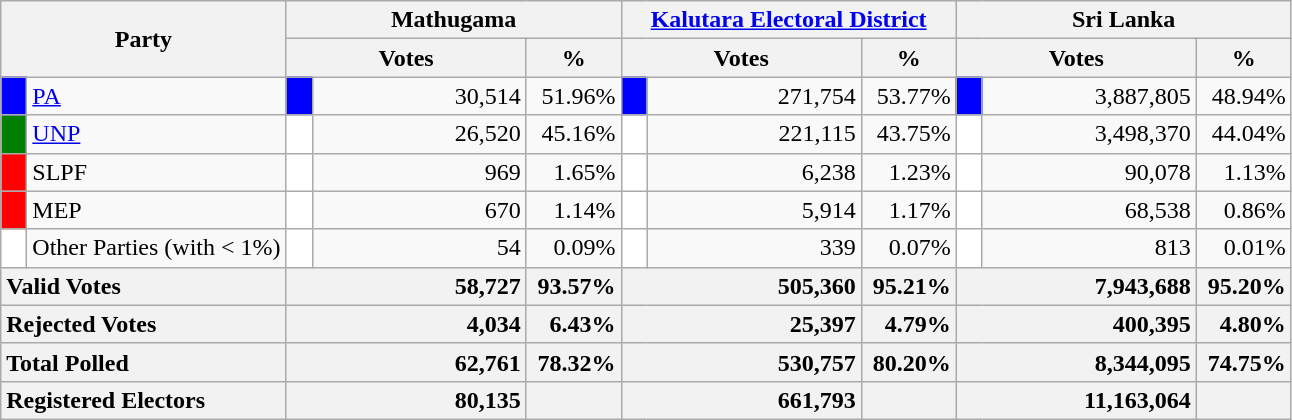<table class="wikitable">
<tr>
<th colspan="2" width="144px"rowspan="2">Party</th>
<th colspan="3" width="216px">Mathugama</th>
<th colspan="3" width="216px"><a href='#'>Kalutara Electoral District</a></th>
<th colspan="3" width="216px">Sri Lanka</th>
</tr>
<tr>
<th colspan="2" width="144px">Votes</th>
<th>%</th>
<th colspan="2" width="144px">Votes</th>
<th>%</th>
<th colspan="2" width="144px">Votes</th>
<th>%</th>
</tr>
<tr>
<td style="background-color:blue;" width="10px"></td>
<td style="text-align:left;"><a href='#'>PA</a></td>
<td style="background-color:blue;" width="10px"></td>
<td style="text-align:right;">30,514</td>
<td style="text-align:right;">51.96%</td>
<td style="background-color:blue;" width="10px"></td>
<td style="text-align:right;">271,754</td>
<td style="text-align:right;">53.77%</td>
<td style="background-color:blue;" width="10px"></td>
<td style="text-align:right;">3,887,805</td>
<td style="text-align:right;">48.94%</td>
</tr>
<tr>
<td style="background-color:green;" width="10px"></td>
<td style="text-align:left;"><a href='#'>UNP</a></td>
<td style="background-color:white;" width="10px"></td>
<td style="text-align:right;">26,520</td>
<td style="text-align:right;">45.16%</td>
<td style="background-color:white;" width="10px"></td>
<td style="text-align:right;">221,115</td>
<td style="text-align:right;">43.75%</td>
<td style="background-color:white;" width="10px"></td>
<td style="text-align:right;">3,498,370</td>
<td style="text-align:right;">44.04%</td>
</tr>
<tr>
<td style="background-color:red;" width="10px"></td>
<td style="text-align:left;">SLPF</td>
<td style="background-color:white;" width="10px"></td>
<td style="text-align:right;">969</td>
<td style="text-align:right;">1.65%</td>
<td style="background-color:white;" width="10px"></td>
<td style="text-align:right;">6,238</td>
<td style="text-align:right;">1.23%</td>
<td style="background-color:white;" width="10px"></td>
<td style="text-align:right;">90,078</td>
<td style="text-align:right;">1.13%</td>
</tr>
<tr>
<td style="background-color:red;" width="10px"></td>
<td style="text-align:left;">MEP</td>
<td style="background-color:white;" width="10px"></td>
<td style="text-align:right;">670</td>
<td style="text-align:right;">1.14%</td>
<td style="background-color:white;" width="10px"></td>
<td style="text-align:right;">5,914</td>
<td style="text-align:right;">1.17%</td>
<td style="background-color:white;" width="10px"></td>
<td style="text-align:right;">68,538</td>
<td style="text-align:right;">0.86%</td>
</tr>
<tr>
<td style="background-color:white;" width="10px"></td>
<td style="text-align:left;">Other Parties (with < 1%)</td>
<td style="background-color:white;" width="10px"></td>
<td style="text-align:right;">54</td>
<td style="text-align:right;">0.09%</td>
<td style="background-color:white;" width="10px"></td>
<td style="text-align:right;">339</td>
<td style="text-align:right;">0.07%</td>
<td style="background-color:white;" width="10px"></td>
<td style="text-align:right;">813</td>
<td style="text-align:right;">0.01%</td>
</tr>
<tr>
<th colspan="2" width="144px"style="text-align:left;">Valid Votes</th>
<th style="text-align:right;"colspan="2" width="144px">58,727</th>
<th style="text-align:right;">93.57%</th>
<th style="text-align:right;"colspan="2" width="144px">505,360</th>
<th style="text-align:right;">95.21%</th>
<th style="text-align:right;"colspan="2" width="144px">7,943,688</th>
<th style="text-align:right;">95.20%</th>
</tr>
<tr>
<th colspan="2" width="144px"style="text-align:left;">Rejected Votes</th>
<th style="text-align:right;"colspan="2" width="144px">4,034</th>
<th style="text-align:right;">6.43%</th>
<th style="text-align:right;"colspan="2" width="144px">25,397</th>
<th style="text-align:right;">4.79%</th>
<th style="text-align:right;"colspan="2" width="144px">400,395</th>
<th style="text-align:right;">4.80%</th>
</tr>
<tr>
<th colspan="2" width="144px"style="text-align:left;">Total Polled</th>
<th style="text-align:right;"colspan="2" width="144px">62,761</th>
<th style="text-align:right;">78.32%</th>
<th style="text-align:right;"colspan="2" width="144px">530,757</th>
<th style="text-align:right;">80.20%</th>
<th style="text-align:right;"colspan="2" width="144px">8,344,095</th>
<th style="text-align:right;">74.75%</th>
</tr>
<tr>
<th colspan="2" width="144px"style="text-align:left;">Registered Electors</th>
<th style="text-align:right;"colspan="2" width="144px">80,135</th>
<th></th>
<th style="text-align:right;"colspan="2" width="144px">661,793</th>
<th></th>
<th style="text-align:right;"colspan="2" width="144px">11,163,064</th>
<th></th>
</tr>
</table>
